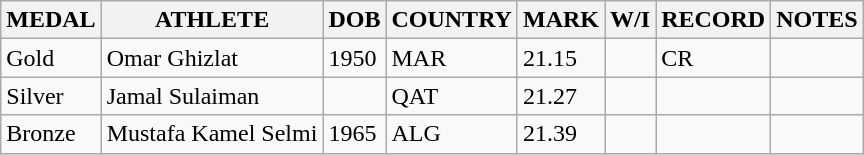<table class="wikitable">
<tr>
<th>MEDAL</th>
<th>ATHLETE</th>
<th>DOB</th>
<th>COUNTRY</th>
<th>MARK</th>
<th>W/I</th>
<th>RECORD</th>
<th>NOTES</th>
</tr>
<tr>
<td>Gold</td>
<td>Omar Ghizlat</td>
<td>1950</td>
<td>MAR</td>
<td>21.15</td>
<td></td>
<td>CR</td>
<td></td>
</tr>
<tr>
<td>Silver</td>
<td>Jamal Sulaiman</td>
<td></td>
<td>QAT</td>
<td>21.27</td>
<td></td>
<td></td>
<td></td>
</tr>
<tr>
<td>Bronze</td>
<td>Mustafa Kamel Selmi</td>
<td>1965</td>
<td>ALG</td>
<td>21.39</td>
<td></td>
<td></td>
<td></td>
</tr>
</table>
